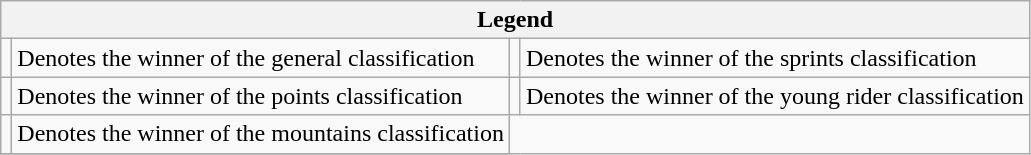<table class="wikitable">
<tr>
<th colspan="4">Legend</th>
</tr>
<tr>
<td></td>
<td>Denotes the winner of the general classification</td>
<td></td>
<td>Denotes the winner of the sprints classification</td>
</tr>
<tr>
<td></td>
<td>Denotes the winner of the points classification</td>
<td></td>
<td>Denotes the winner of the young rider classification</td>
</tr>
<tr>
<td></td>
<td>Denotes the winner of the mountains classification</td>
</tr>
<tr>
</tr>
</table>
